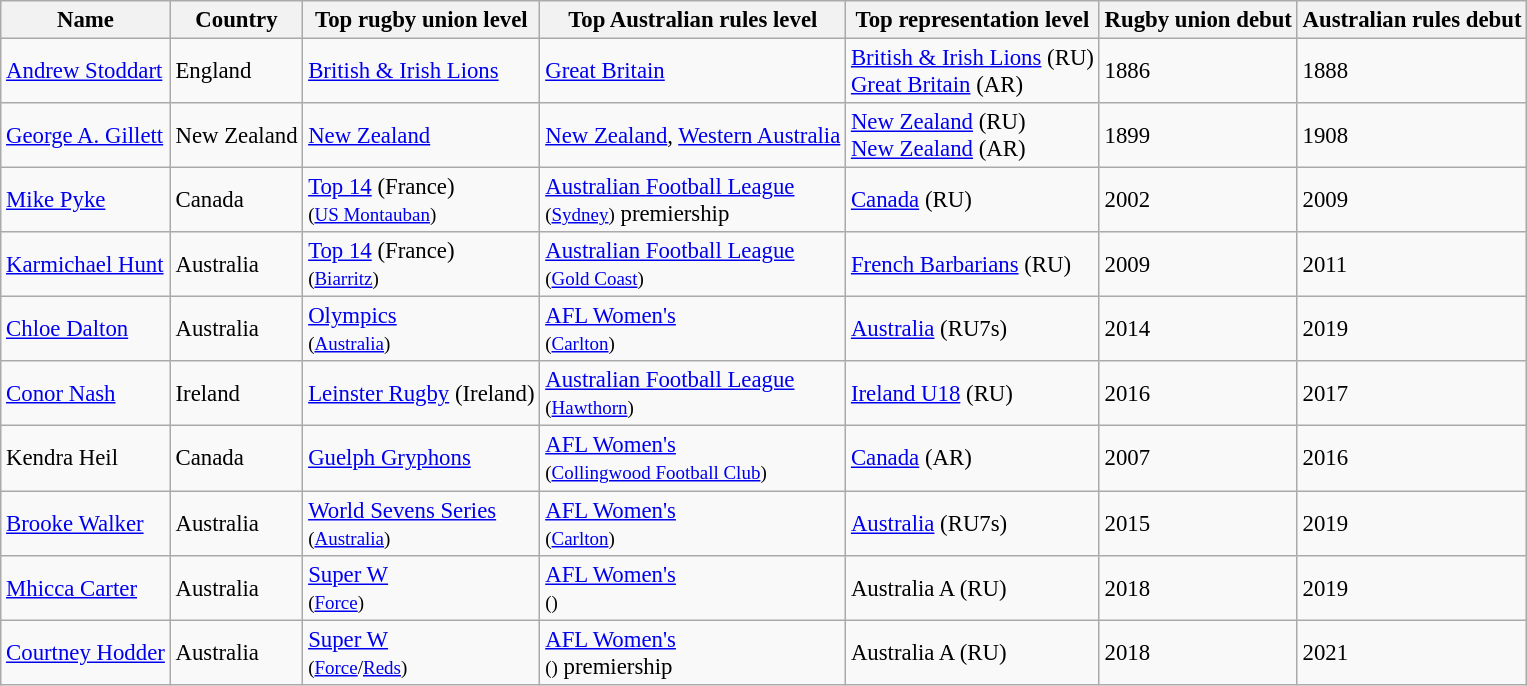<table class="wikitable" style="font-size: 95%;">
<tr>
<th>Name</th>
<th>Country</th>
<th>Top rugby union level</th>
<th>Top Australian rules level</th>
<th>Top representation level</th>
<th>Rugby union debut</th>
<th>Australian rules debut</th>
</tr>
<tr>
<td><a href='#'>Andrew Stoddart</a></td>
<td>England</td>
<td><a href='#'>British & Irish Lions</a></td>
<td><a href='#'>Great Britain</a></td>
<td><a href='#'>British & Irish Lions</a> (RU)<br><a href='#'>Great Britain</a> (AR)</td>
<td>1886</td>
<td>1888</td>
</tr>
<tr>
<td><a href='#'>George A. Gillett</a></td>
<td>New Zealand</td>
<td><a href='#'>New Zealand</a></td>
<td><a href='#'>New Zealand</a>, <a href='#'>Western Australia</a></td>
<td><a href='#'>New Zealand</a> (RU)<br><a href='#'>New Zealand</a> (AR)</td>
<td>1899</td>
<td>1908</td>
</tr>
<tr>
<td><a href='#'>Mike Pyke</a></td>
<td>Canada</td>
<td><a href='#'>Top 14</a> (France)<br><small>(<a href='#'>US Montauban</a>)</small></td>
<td><a href='#'>Australian Football League</a><br><small>(<a href='#'>Sydney</a>)</small> premiership</td>
<td><a href='#'>Canada</a> (RU)</td>
<td>2002</td>
<td>2009</td>
</tr>
<tr>
<td><a href='#'>Karmichael Hunt</a></td>
<td>Australia</td>
<td><a href='#'>Top 14</a> (France)<br><small>(<a href='#'>Biarritz</a>)</small></td>
<td><a href='#'>Australian Football League</a><br><small>(<a href='#'>Gold Coast</a>)</small></td>
<td><a href='#'>French Barbarians</a> (RU)</td>
<td>2009</td>
<td>2011</td>
</tr>
<tr>
<td><a href='#'>Chloe Dalton</a></td>
<td>Australia</td>
<td><a href='#'>Olympics</a> <br><small>(<a href='#'>Australia</a>)</small></td>
<td><a href='#'>AFL Women's</a><br><small>(<a href='#'>Carlton</a>)</small></td>
<td><a href='#'>Australia</a> (RU7s)</td>
<td>2014</td>
<td>2019</td>
</tr>
<tr>
<td><a href='#'>Conor Nash</a></td>
<td>Ireland</td>
<td><a href='#'>Leinster Rugby</a> (Ireland)</td>
<td><a href='#'>Australian Football League</a><br><small>(<a href='#'>Hawthorn</a>)</small></td>
<td><a href='#'>Ireland U18</a> (RU)</td>
<td>2016</td>
<td>2017</td>
</tr>
<tr>
<td>Kendra Heil</td>
<td>Canada</td>
<td><a href='#'>Guelph Gryphons</a></td>
<td><a href='#'>AFL Women's</a><br><small>(<a href='#'>Collingwood Football Club</a>)</small></td>
<td><a href='#'>Canada</a> (AR)</td>
<td>2007</td>
<td>2016</td>
</tr>
<tr>
<td><a href='#'>Brooke Walker</a></td>
<td>Australia</td>
<td><a href='#'>World Sevens Series</a> <br><small>(<a href='#'>Australia</a>)</small></td>
<td><a href='#'>AFL Women's</a><br><small>(<a href='#'>Carlton</a>)</small></td>
<td><a href='#'>Australia</a> (RU7s)</td>
<td>2015</td>
<td>2019</td>
</tr>
<tr>
<td><a href='#'>Mhicca Carter</a></td>
<td>Australia</td>
<td><a href='#'>Super W</a> <br><small>(<a href='#'>Force</a>)</small></td>
<td><a href='#'>AFL Women's</a><br><small>()</small></td>
<td>Australia A (RU)</td>
<td>2018</td>
<td>2019</td>
</tr>
<tr>
<td><a href='#'>Courtney Hodder</a></td>
<td>Australia</td>
<td><a href='#'>Super W</a> <br><small>(<a href='#'>Force</a>/<a href='#'>Reds</a>)</small></td>
<td><a href='#'>AFL Women's</a><br><small>()</small> premiership</td>
<td>Australia A (RU)</td>
<td>2018</td>
<td>2021</td>
</tr>
</table>
